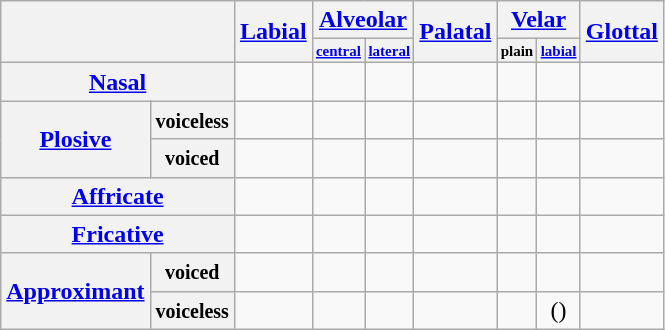<table class=wikitable style="text-align: center">
<tr>
<th colspan="2" rowspan="2"></th>
<th rowspan=2><a href='#'>Labial</a></th>
<th colspan=2><a href='#'>Alveolar</a></th>
<th rowspan=2><a href='#'>Palatal</a></th>
<th colspan=2><a href='#'>Velar</a></th>
<th rowspan=2><a href='#'>Glottal</a></th>
</tr>
<tr style="font-size: x-small;">
<th><a href='#'>central</a></th>
<th><a href='#'>lateral</a></th>
<th>plain</th>
<th><a href='#'>labial</a></th>
</tr>
<tr>
<th colspan="2"><a href='#'>Nasal</a></th>
<td></td>
<td></td>
<td></td>
<td></td>
<td></td>
<td></td>
<td></td>
</tr>
<tr>
<th rowspan="2"><a href='#'>Plosive</a></th>
<th><small>voiceless</small></th>
<td></td>
<td></td>
<td></td>
<td></td>
<td></td>
<td></td>
<td></td>
</tr>
<tr>
<th><small>voiced</small></th>
<td></td>
<td></td>
<td></td>
<td></td>
<td></td>
<td></td>
<td></td>
</tr>
<tr>
<th colspan="2"><a href='#'>Affricate</a></th>
<td></td>
<td></td>
<td></td>
<td></td>
<td></td>
<td></td>
<td></td>
</tr>
<tr>
<th colspan="2"><a href='#'>Fricative</a></th>
<td></td>
<td></td>
<td></td>
<td></td>
<td></td>
<td></td>
<td></td>
</tr>
<tr>
<th rowspan="2"><a href='#'>Approximant</a></th>
<th><small>voiced</small></th>
<td></td>
<td></td>
<td></td>
<td></td>
<td></td>
<td></td>
<td></td>
</tr>
<tr>
<th><small>voiceless</small></th>
<td></td>
<td></td>
<td></td>
<td></td>
<td></td>
<td>()</td>
<td></td>
</tr>
</table>
